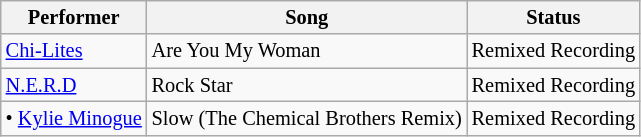<table class="wikitable" style="font-size:85%">
<tr>
<th>Performer</th>
<th>Song</th>
<th>Status</th>
</tr>
<tr>
<td> <a href='#'>Chi-Lites</a></td>
<td>Are You My Woman</td>
<td>Remixed Recording</td>
</tr>
<tr>
<td> <a href='#'>N.E.R.D</a></td>
<td>Rock Star</td>
<td>Remixed Recording</td>
</tr>
<tr>
<td> •  <a href='#'>Kylie Minogue</a></td>
<td>Slow (The Chemical Brothers Remix)</td>
<td>Remixed Recording</td>
</tr>
</table>
